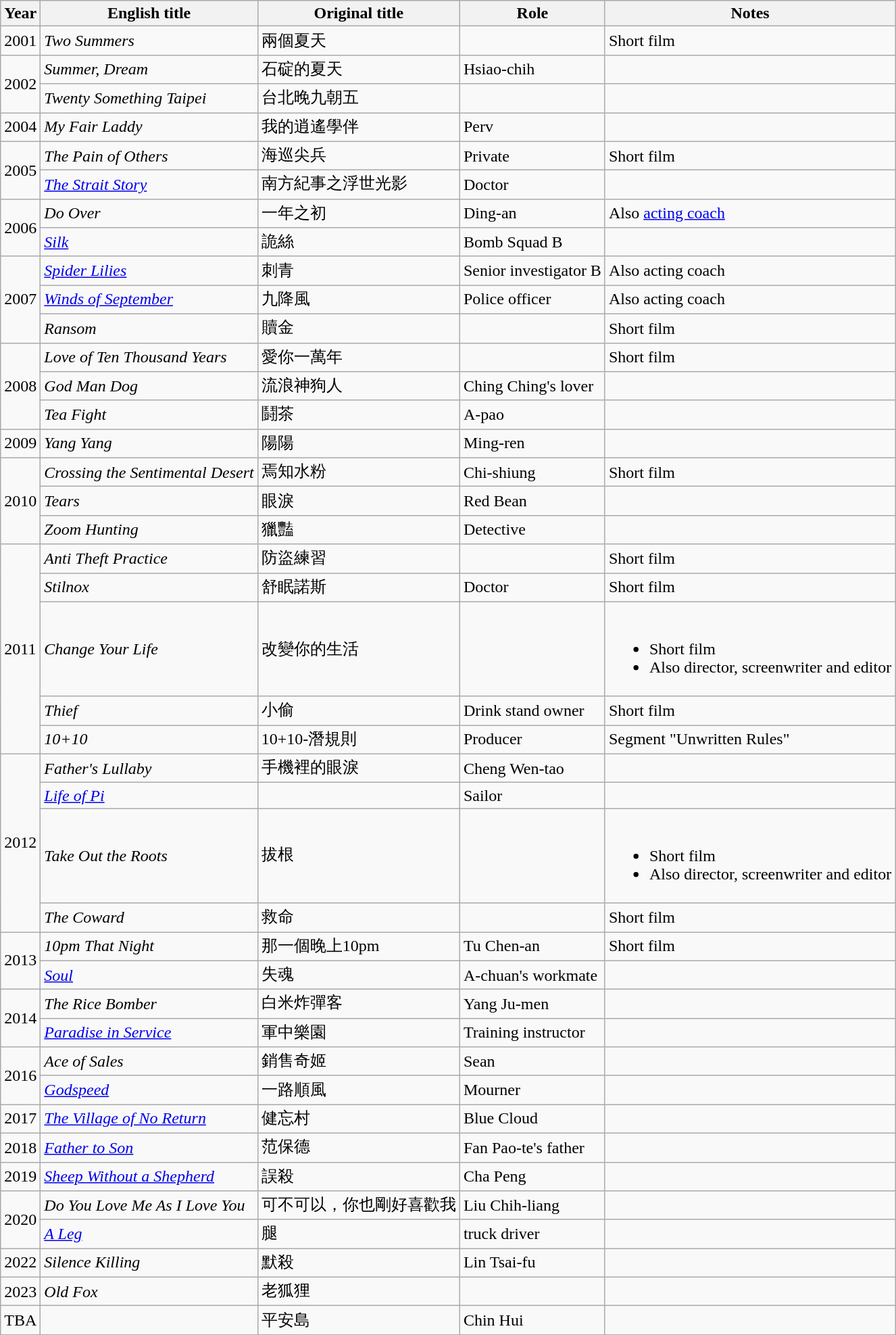<table class="wikitable sortable">
<tr>
<th>Year</th>
<th>English title</th>
<th>Original title</th>
<th>Role</th>
<th class="unsortable">Notes</th>
</tr>
<tr>
<td>2001</td>
<td><em>Two Summers</em></td>
<td>兩個夏天</td>
<td></td>
<td>Short film</td>
</tr>
<tr>
<td rowspan=2>2002</td>
<td><em>Summer, Dream</em></td>
<td>石碇的夏天</td>
<td>Hsiao-chih</td>
<td></td>
</tr>
<tr>
<td><em>Twenty Something Taipei</em></td>
<td>台北晚九朝五</td>
<td></td>
<td></td>
</tr>
<tr>
<td>2004</td>
<td><em>My Fair Laddy</em></td>
<td>我的逍遙學伴</td>
<td>Perv</td>
<td></td>
</tr>
<tr>
<td rowspan=2>2005</td>
<td><em>The Pain of Others</em></td>
<td>海巡尖兵</td>
<td>Private</td>
<td>Short film</td>
</tr>
<tr>
<td><em><a href='#'>The Strait Story</a></em></td>
<td>南方紀事之浮世光影</td>
<td>Doctor</td>
<td></td>
</tr>
<tr>
<td rowspan=2>2006</td>
<td><em>Do Over</em></td>
<td>一年之初</td>
<td>Ding-an</td>
<td>Also <a href='#'>acting coach</a></td>
</tr>
<tr>
<td><em><a href='#'>Silk</a></em></td>
<td>詭絲</td>
<td>Bomb Squad B</td>
<td></td>
</tr>
<tr>
<td rowspan=3>2007</td>
<td><em><a href='#'>Spider Lilies</a></em></td>
<td>刺青</td>
<td>Senior investigator B</td>
<td>Also acting coach</td>
</tr>
<tr>
<td><em><a href='#'>Winds of September</a></em></td>
<td>九降風</td>
<td>Police officer</td>
<td>Also acting coach</td>
</tr>
<tr>
<td><em>Ransom</em></td>
<td>贖金</td>
<td></td>
<td>Short film</td>
</tr>
<tr>
<td rowspan=3>2008</td>
<td><em>Love of Ten Thousand Years</em></td>
<td>愛你一萬年</td>
<td></td>
<td>Short film</td>
</tr>
<tr>
<td><em>God Man Dog</em></td>
<td>流浪神狗人</td>
<td>Ching Ching's lover</td>
<td></td>
</tr>
<tr>
<td><em>Tea Fight</em></td>
<td>鬪茶</td>
<td>A-pao</td>
<td></td>
</tr>
<tr>
<td>2009</td>
<td><em>Yang Yang</em></td>
<td>陽陽</td>
<td>Ming-ren</td>
<td></td>
</tr>
<tr>
<td rowspan=3>2010</td>
<td><em>Crossing the Sentimental Desert</em></td>
<td>焉知水粉</td>
<td>Chi-shiung</td>
<td>Short film</td>
</tr>
<tr>
<td><em>Tears</em></td>
<td>眼淚</td>
<td>Red Bean</td>
<td></td>
</tr>
<tr>
<td><em>Zoom Hunting</em></td>
<td>獵豔</td>
<td>Detective</td>
<td></td>
</tr>
<tr>
<td rowspan=5>2011</td>
<td><em>Anti Theft Practice</em></td>
<td>防盜練習</td>
<td></td>
<td>Short film</td>
</tr>
<tr>
<td><em>Stilnox</em></td>
<td>舒眠諾斯</td>
<td>Doctor</td>
<td>Short film</td>
</tr>
<tr>
<td><em>Change Your Life</em></td>
<td>改變你的生活</td>
<td></td>
<td><br><ul><li>Short film</li><li>Also director, screenwriter and editor</li></ul></td>
</tr>
<tr>
<td><em>Thief</em></td>
<td>小偷</td>
<td>Drink stand owner</td>
<td>Short film</td>
</tr>
<tr>
<td><em>10+10</em></td>
<td>10+10-潛規則</td>
<td>Producer</td>
<td>Segment "Unwritten Rules"</td>
</tr>
<tr>
<td rowspan=4>2012</td>
<td><em>Father's Lullaby</em></td>
<td>手機裡的眼淚</td>
<td>Cheng Wen-tao</td>
<td></td>
</tr>
<tr>
<td><em><a href='#'>Life of Pi</a></em></td>
<td></td>
<td>Sailor</td>
<td></td>
</tr>
<tr>
<td><em>Take Out the Roots</em></td>
<td>拔根</td>
<td></td>
<td><br><ul><li>Short film</li><li>Also director, screenwriter and editor</li></ul></td>
</tr>
<tr>
<td><em>The Coward</em></td>
<td>救命</td>
<td></td>
<td>Short film</td>
</tr>
<tr>
<td rowspan=2>2013</td>
<td><em>10pm That Night</em></td>
<td>那一個晚上10pm</td>
<td>Tu Chen-an</td>
<td>Short film</td>
</tr>
<tr>
<td><em><a href='#'>Soul</a></em></td>
<td>失魂</td>
<td>A-chuan's workmate</td>
<td></td>
</tr>
<tr>
<td rowspan=2>2014</td>
<td><em>The Rice Bomber</em></td>
<td>白米炸彈客</td>
<td>Yang Ju-men</td>
<td></td>
</tr>
<tr>
<td><em><a href='#'>Paradise in Service</a></em></td>
<td>軍中樂園</td>
<td>Training instructor</td>
<td></td>
</tr>
<tr>
<td rowspan=2>2016</td>
<td><em>Ace of Sales</em></td>
<td>銷售奇姬</td>
<td>Sean</td>
<td></td>
</tr>
<tr>
<td><em><a href='#'>Godspeed</a></em></td>
<td>一路順風</td>
<td>Mourner</td>
<td></td>
</tr>
<tr>
<td>2017</td>
<td><em><a href='#'>The Village of No Return</a></em></td>
<td>健忘村</td>
<td>Blue Cloud</td>
<td></td>
</tr>
<tr>
<td>2018</td>
<td><em><a href='#'>Father to Son</a></em></td>
<td>范保德</td>
<td>Fan Pao-te's father</td>
<td></td>
</tr>
<tr>
<td>2019</td>
<td><em><a href='#'>Sheep Without a Shepherd</a></em></td>
<td>誤殺</td>
<td>Cha Peng</td>
<td></td>
</tr>
<tr>
<td rowspan=2>2020</td>
<td><em>Do You Love Me As I Love You</em></td>
<td>可不可以，你也剛好喜歡我</td>
<td>Liu Chih-liang</td>
<td></td>
</tr>
<tr>
<td><em><a href='#'>A Leg</a></em></td>
<td>腿</td>
<td>truck driver</td>
<td></td>
</tr>
<tr>
<td>2022</td>
<td><em>Silence Killing</em></td>
<td>默殺</td>
<td>Lin Tsai-fu</td>
<td></td>
</tr>
<tr>
<td>2023</td>
<td><em>Old Fox</em></td>
<td>老狐狸</td>
<td></td>
<td></td>
</tr>
<tr>
<td>TBA</td>
<td><em> </em></td>
<td>平安島</td>
<td>Chin Hui</td>
<td></td>
</tr>
</table>
